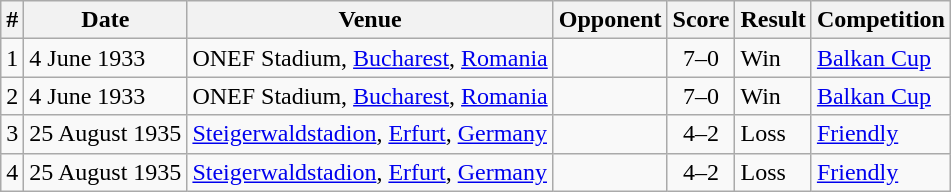<table class="wikitable">
<tr>
<th>#</th>
<th>Date</th>
<th>Venue</th>
<th>Opponent</th>
<th>Score</th>
<th>Result</th>
<th>Competition</th>
</tr>
<tr>
<td>1</td>
<td>4 June 1933</td>
<td>ONEF Stadium, <a href='#'>Bucharest</a>, <a href='#'>Romania</a></td>
<td></td>
<td align="center">7–0</td>
<td>Win</td>
<td><a href='#'>Balkan Cup</a></td>
</tr>
<tr>
<td>2</td>
<td>4 June 1933</td>
<td>ONEF Stadium, <a href='#'>Bucharest</a>, <a href='#'>Romania</a></td>
<td></td>
<td align="center">7–0</td>
<td>Win</td>
<td><a href='#'>Balkan Cup</a></td>
</tr>
<tr>
<td>3</td>
<td>25 August 1935</td>
<td><a href='#'>Steigerwaldstadion</a>, <a href='#'>Erfurt</a>, <a href='#'>Germany</a></td>
<td></td>
<td align="center">4–2</td>
<td>Loss</td>
<td><a href='#'>Friendly</a></td>
</tr>
<tr>
<td>4</td>
<td>25 August 1935</td>
<td><a href='#'>Steigerwaldstadion</a>, <a href='#'>Erfurt</a>, <a href='#'>Germany</a></td>
<td></td>
<td align="center">4–2</td>
<td>Loss</td>
<td><a href='#'>Friendly</a></td>
</tr>
</table>
